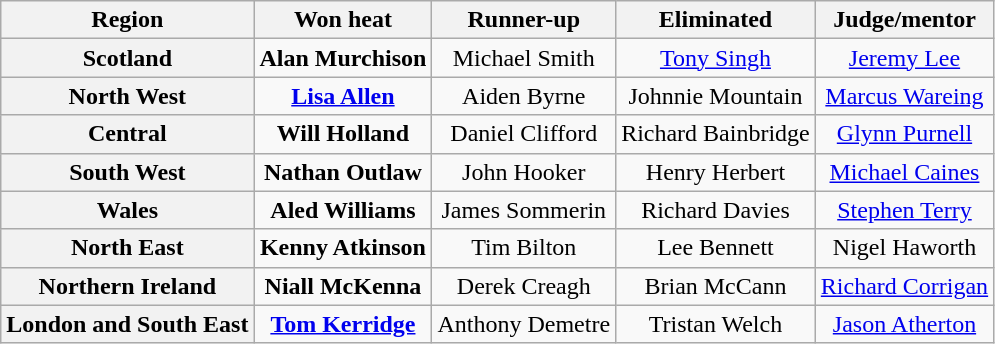<table class="wikitable plainrowheaders sortable" style="text-align:center;">
<tr>
<th scope="col">Region</th>
<th scope="col">Won heat</th>
<th scope="col">Runner-up</th>
<th scope="col">Eliminated</th>
<th scope="col">Judge/mentor</th>
</tr>
<tr>
<th scope="row">Scotland</th>
<td><strong>Alan Murchison</strong></td>
<td>Michael Smith</td>
<td><a href='#'>Tony Singh</a></td>
<td><a href='#'>Jeremy Lee</a></td>
</tr>
<tr>
<th scope="row">North West</th>
<td><strong><a href='#'>Lisa Allen</a></strong></td>
<td>Aiden Byrne</td>
<td>Johnnie Mountain</td>
<td><a href='#'>Marcus Wareing</a></td>
</tr>
<tr>
<th scope="row">Central</th>
<td><strong>Will Holland</strong></td>
<td>Daniel Clifford</td>
<td>Richard Bainbridge</td>
<td><a href='#'>Glynn Purnell</a></td>
</tr>
<tr>
<th scope="row">South West</th>
<td><strong>Nathan Outlaw</strong></td>
<td>John Hooker</td>
<td>Henry Herbert</td>
<td><a href='#'>Michael Caines</a></td>
</tr>
<tr>
<th scope="row">Wales</th>
<td><strong>Aled Williams</strong></td>
<td>James Sommerin</td>
<td>Richard Davies</td>
<td><a href='#'>Stephen Terry</a></td>
</tr>
<tr>
<th scope="row">North East</th>
<td><strong>Kenny Atkinson</strong></td>
<td>Tim Bilton</td>
<td>Lee Bennett</td>
<td>Nigel Haworth</td>
</tr>
<tr>
<th scope="row">Northern Ireland</th>
<td><strong>Niall McKenna</strong></td>
<td>Derek Creagh</td>
<td>Brian McCann</td>
<td><a href='#'>Richard Corrigan</a></td>
</tr>
<tr>
<th scope="row">London and South East</th>
<td><strong><a href='#'>Tom Kerridge</a></strong></td>
<td>Anthony Demetre</td>
<td>Tristan Welch</td>
<td><a href='#'>Jason Atherton</a></td>
</tr>
</table>
